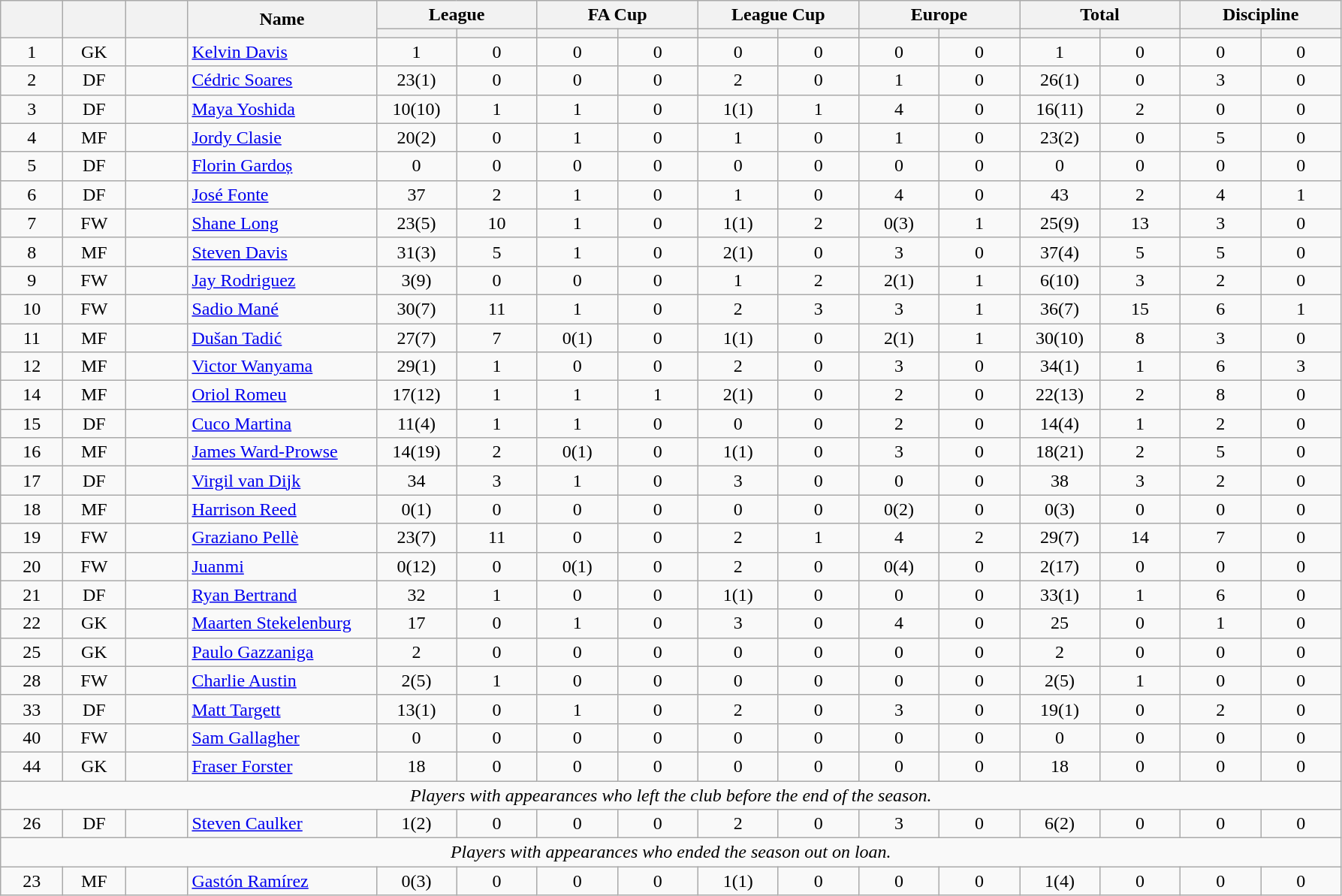<table class="wikitable sortable" style="text-align:center;">
<tr>
<th scope="col" rowspan="2" style="width:3em;"></th>
<th scope="col" rowspan="2" style="width:3em;"></th>
<th scope="col" rowspan="2" style="width:3em;"></th>
<th scope="col" rowspan="2" style="width:10em;">Name</th>
<th scope="col" colspan="2">League</th>
<th scope="col" colspan="2">FA Cup</th>
<th scope="col" colspan="2">League Cup</th>
<th scope="col" colspan="2">Europe</th>
<th scope="col" colspan="2">Total</th>
<th scope="col" colspan="2">Discipline</th>
</tr>
<tr>
<th scope="col" style="width:4em;"></th>
<th scope="col" style="width:4em;"></th>
<th scope="col" style="width:4em;"></th>
<th scope="col" style="width:4em;"></th>
<th scope="col" style="width:4em;"></th>
<th scope="col" style="width:4em;"></th>
<th scope="col" style="width:4em;"></th>
<th scope="col" style="width:4em;"></th>
<th scope="col" style="width:4em;"></th>
<th scope="col" style="width:4em;"></th>
<th scope="col" style="width:4em;"></th>
<th scope="col" style="width:4em;"></th>
</tr>
<tr>
<td>1</td>
<td>GK</td>
<td></td>
<td align="left"><a href='#'>Kelvin Davis</a></td>
<td>1</td>
<td>0</td>
<td>0</td>
<td>0</td>
<td>0</td>
<td>0</td>
<td>0</td>
<td>0</td>
<td>1</td>
<td>0</td>
<td>0</td>
<td>0</td>
</tr>
<tr>
<td>2</td>
<td>DF</td>
<td></td>
<td align="left"><a href='#'>Cédric Soares</a></td>
<td>23(1)</td>
<td>0</td>
<td>0</td>
<td>0</td>
<td>2</td>
<td>0</td>
<td>1</td>
<td>0</td>
<td>26(1)</td>
<td>0</td>
<td>3</td>
<td>0</td>
</tr>
<tr>
<td>3</td>
<td>DF</td>
<td></td>
<td align="left"><a href='#'>Maya Yoshida</a></td>
<td>10(10)</td>
<td>1</td>
<td>1</td>
<td>0</td>
<td>1(1)</td>
<td>1</td>
<td>4</td>
<td>0</td>
<td>16(11)</td>
<td>2</td>
<td>0</td>
<td>0</td>
</tr>
<tr>
<td>4</td>
<td>MF</td>
<td></td>
<td align="left"><a href='#'>Jordy Clasie</a></td>
<td>20(2)</td>
<td>0</td>
<td>1</td>
<td>0</td>
<td>1</td>
<td>0</td>
<td>1</td>
<td>0</td>
<td>23(2)</td>
<td>0</td>
<td>5</td>
<td>0</td>
</tr>
<tr>
<td>5</td>
<td>DF</td>
<td></td>
<td align="left"><a href='#'>Florin Gardoș</a></td>
<td>0</td>
<td>0</td>
<td>0</td>
<td>0</td>
<td>0</td>
<td>0</td>
<td>0</td>
<td>0</td>
<td>0</td>
<td>0</td>
<td>0</td>
<td>0</td>
</tr>
<tr>
<td>6</td>
<td>DF</td>
<td></td>
<td align="left"><a href='#'>José Fonte</a></td>
<td>37</td>
<td>2</td>
<td>1</td>
<td>0</td>
<td>1</td>
<td>0</td>
<td>4</td>
<td>0</td>
<td>43</td>
<td>2</td>
<td>4</td>
<td>1</td>
</tr>
<tr>
<td>7</td>
<td>FW</td>
<td></td>
<td align="left"><a href='#'>Shane Long</a></td>
<td>23(5)</td>
<td>10</td>
<td>1</td>
<td>0</td>
<td>1(1)</td>
<td>2</td>
<td>0(3)</td>
<td>1</td>
<td>25(9)</td>
<td>13</td>
<td>3</td>
<td>0</td>
</tr>
<tr>
<td>8</td>
<td>MF</td>
<td></td>
<td align="left"><a href='#'>Steven Davis</a></td>
<td>31(3)</td>
<td>5</td>
<td>1</td>
<td>0</td>
<td>2(1)</td>
<td>0</td>
<td>3</td>
<td>0</td>
<td>37(4)</td>
<td>5</td>
<td>5</td>
<td>0</td>
</tr>
<tr>
<td>9</td>
<td>FW</td>
<td></td>
<td align="left"><a href='#'>Jay Rodriguez</a></td>
<td>3(9)</td>
<td>0</td>
<td>0</td>
<td>0</td>
<td>1</td>
<td>2</td>
<td>2(1)</td>
<td>1</td>
<td>6(10)</td>
<td>3</td>
<td>2</td>
<td>0</td>
</tr>
<tr>
<td>10</td>
<td>FW</td>
<td></td>
<td align="left"><a href='#'>Sadio Mané</a></td>
<td>30(7)</td>
<td>11</td>
<td>1</td>
<td>0</td>
<td>2</td>
<td>3</td>
<td>3</td>
<td>1</td>
<td>36(7)</td>
<td>15</td>
<td>6</td>
<td>1</td>
</tr>
<tr>
<td>11</td>
<td>MF</td>
<td></td>
<td align="left"><a href='#'>Dušan Tadić</a></td>
<td>27(7)</td>
<td>7</td>
<td>0(1)</td>
<td>0</td>
<td>1(1)</td>
<td>0</td>
<td>2(1)</td>
<td>1</td>
<td>30(10)</td>
<td>8</td>
<td>3</td>
<td>0</td>
</tr>
<tr>
<td>12</td>
<td>MF</td>
<td></td>
<td align="left"><a href='#'>Victor Wanyama</a></td>
<td>29(1)</td>
<td>1</td>
<td>0</td>
<td>0</td>
<td>2</td>
<td>0</td>
<td>3</td>
<td>0</td>
<td>34(1)</td>
<td>1</td>
<td>6</td>
<td>3</td>
</tr>
<tr>
<td>14</td>
<td>MF</td>
<td></td>
<td align="left"><a href='#'>Oriol Romeu</a></td>
<td>17(12)</td>
<td>1</td>
<td>1</td>
<td>1</td>
<td>2(1)</td>
<td>0</td>
<td>2</td>
<td>0</td>
<td>22(13)</td>
<td>2</td>
<td>8</td>
<td>0</td>
</tr>
<tr>
<td>15</td>
<td>DF</td>
<td></td>
<td align="left"><a href='#'>Cuco Martina</a></td>
<td>11(4)</td>
<td>1</td>
<td>1</td>
<td>0</td>
<td>0</td>
<td>0</td>
<td>2</td>
<td>0</td>
<td>14(4)</td>
<td>1</td>
<td>2</td>
<td>0</td>
</tr>
<tr>
<td>16</td>
<td>MF</td>
<td></td>
<td align="left"><a href='#'>James Ward-Prowse</a></td>
<td>14(19)</td>
<td>2</td>
<td>0(1)</td>
<td>0</td>
<td>1(1)</td>
<td>0</td>
<td>3</td>
<td>0</td>
<td>18(21)</td>
<td>2</td>
<td>5</td>
<td>0</td>
</tr>
<tr>
<td>17</td>
<td>DF</td>
<td></td>
<td align="left"><a href='#'>Virgil van Dijk</a></td>
<td>34</td>
<td>3</td>
<td>1</td>
<td>0</td>
<td>3</td>
<td>0</td>
<td>0</td>
<td>0</td>
<td>38</td>
<td>3</td>
<td>2</td>
<td>0</td>
</tr>
<tr>
<td>18</td>
<td>MF</td>
<td></td>
<td align="left"><a href='#'>Harrison Reed</a></td>
<td>0(1)</td>
<td>0</td>
<td>0</td>
<td>0</td>
<td>0</td>
<td>0</td>
<td>0(2)</td>
<td>0</td>
<td>0(3)</td>
<td>0</td>
<td>0</td>
<td>0</td>
</tr>
<tr>
<td>19</td>
<td>FW</td>
<td></td>
<td align="left"><a href='#'>Graziano Pellè</a></td>
<td>23(7)</td>
<td>11</td>
<td>0</td>
<td>0</td>
<td>2</td>
<td>1</td>
<td>4</td>
<td>2</td>
<td>29(7)</td>
<td>14</td>
<td>7</td>
<td>0</td>
</tr>
<tr>
<td>20</td>
<td>FW</td>
<td></td>
<td align="left"><a href='#'>Juanmi</a></td>
<td>0(12)</td>
<td>0</td>
<td>0(1)</td>
<td>0</td>
<td>2</td>
<td>0</td>
<td>0(4)</td>
<td>0</td>
<td>2(17)</td>
<td>0</td>
<td>0</td>
<td>0</td>
</tr>
<tr>
<td>21</td>
<td>DF</td>
<td></td>
<td align="left"><a href='#'>Ryan Bertrand</a></td>
<td>32</td>
<td>1</td>
<td>0</td>
<td>0</td>
<td>1(1)</td>
<td>0</td>
<td>0</td>
<td>0</td>
<td>33(1)</td>
<td>1</td>
<td>6</td>
<td>0</td>
</tr>
<tr>
<td>22</td>
<td>GK</td>
<td></td>
<td align="left"><a href='#'>Maarten Stekelenburg</a></td>
<td>17</td>
<td>0</td>
<td>1</td>
<td>0</td>
<td>3</td>
<td>0</td>
<td>4</td>
<td>0</td>
<td>25</td>
<td>0</td>
<td>1</td>
<td>0</td>
</tr>
<tr>
<td>25</td>
<td>GK</td>
<td></td>
<td align="left"><a href='#'>Paulo Gazzaniga</a></td>
<td>2</td>
<td>0</td>
<td>0</td>
<td>0</td>
<td>0</td>
<td>0</td>
<td>0</td>
<td>0</td>
<td>2</td>
<td>0</td>
<td>0</td>
<td>0</td>
</tr>
<tr>
<td>28</td>
<td>FW</td>
<td></td>
<td align="left"><a href='#'>Charlie Austin</a></td>
<td>2(5)</td>
<td>1</td>
<td>0</td>
<td>0</td>
<td>0</td>
<td>0</td>
<td>0</td>
<td>0</td>
<td>2(5)</td>
<td>1</td>
<td>0</td>
<td>0</td>
</tr>
<tr>
<td>33</td>
<td>DF</td>
<td></td>
<td align="left"><a href='#'>Matt Targett</a></td>
<td>13(1)</td>
<td>0</td>
<td>1</td>
<td>0</td>
<td>2</td>
<td>0</td>
<td>3</td>
<td>0</td>
<td>19(1)</td>
<td>0</td>
<td>2</td>
<td>0</td>
</tr>
<tr>
<td>40</td>
<td>FW</td>
<td></td>
<td align="left"><a href='#'>Sam Gallagher</a></td>
<td>0</td>
<td>0</td>
<td>0</td>
<td>0</td>
<td>0</td>
<td>0</td>
<td>0</td>
<td>0</td>
<td>0</td>
<td>0</td>
<td>0</td>
<td>0</td>
</tr>
<tr>
<td>44</td>
<td>GK</td>
<td></td>
<td align="left"><a href='#'>Fraser Forster</a></td>
<td>18</td>
<td>0</td>
<td>0</td>
<td>0</td>
<td>0</td>
<td>0</td>
<td>0</td>
<td>0</td>
<td>18</td>
<td>0</td>
<td>0</td>
<td>0</td>
</tr>
<tr>
<td colspan="16"><em>Players with appearances who left the club before the end of the season.</em></td>
</tr>
<tr>
<td>26</td>
<td>DF</td>
<td></td>
<td align="left"><a href='#'>Steven Caulker</a></td>
<td>1(2)</td>
<td>0</td>
<td>0</td>
<td>0</td>
<td>2</td>
<td>0</td>
<td>3</td>
<td>0</td>
<td>6(2)</td>
<td>0</td>
<td>0</td>
<td>0</td>
</tr>
<tr>
<td colspan="16"><em>Players with appearances who ended the season out on loan.</em></td>
</tr>
<tr>
<td>23</td>
<td>MF</td>
<td></td>
<td align="left"><a href='#'>Gastón Ramírez</a></td>
<td>0(3)</td>
<td>0</td>
<td>0</td>
<td>0</td>
<td>1(1)</td>
<td>0</td>
<td>0</td>
<td>0</td>
<td>1(4)</td>
<td>0</td>
<td>0</td>
<td>0</td>
</tr>
</table>
